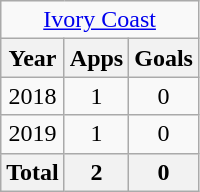<table class="wikitable" style="text-align: center;">
<tr>
<td colspan="3"><a href='#'>Ivory Coast</a></td>
</tr>
<tr>
<th>Year</th>
<th>Apps</th>
<th>Goals</th>
</tr>
<tr>
<td>2018</td>
<td>1</td>
<td>0</td>
</tr>
<tr>
<td>2019</td>
<td>1</td>
<td>0</td>
</tr>
<tr>
<th>Total</th>
<th>2</th>
<th>0</th>
</tr>
</table>
